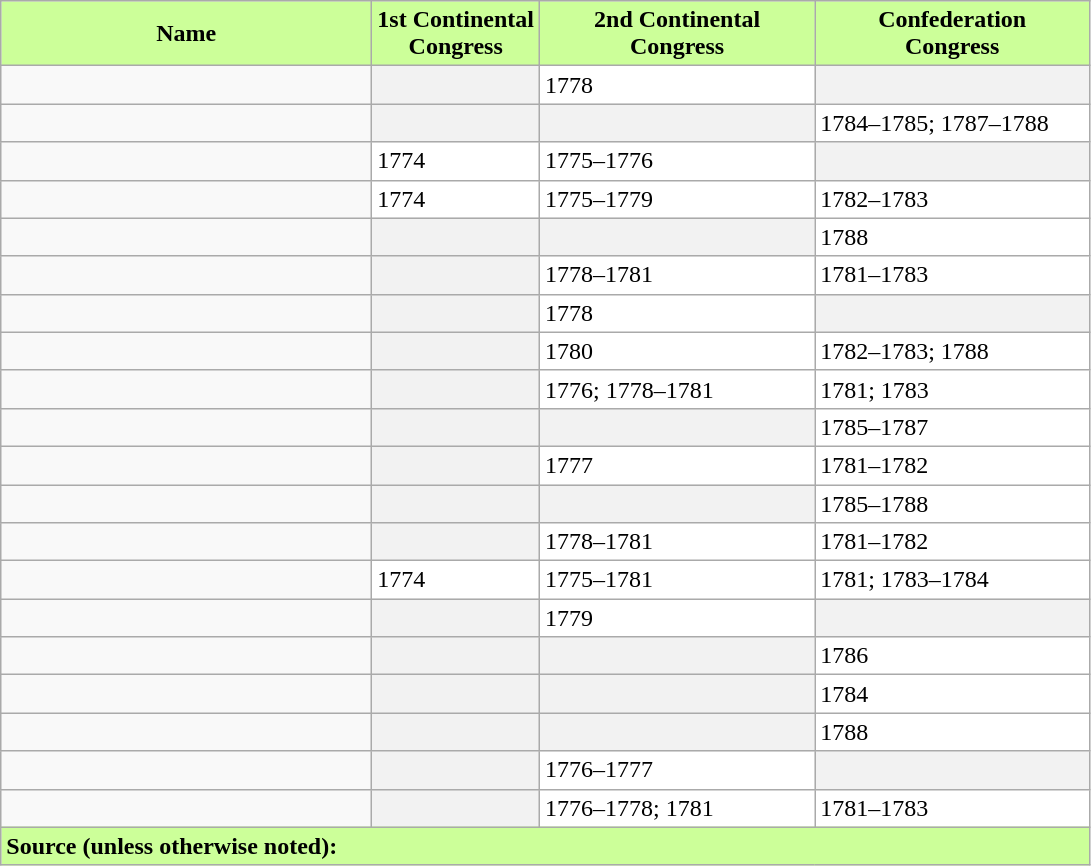<table class="wikitable sortable">
<tr>
<th style="background-color:#ccff99;">Name</th>
<th style="background-color:#ccff99;">1st Continental<br>Congress</th>
<th style="background-color:#ccff99;">2nd Continental<br>Congress</th>
<th style="background-color:#ccff99;">Confederation<br>Congress</th>
</tr>
<tr>
<td style="width:15em;"></td>
<td style="background:#f2f2f2;" data-sort-value="zed"></td>
<td style="width:11em; background:#ffffff;">1778</td>
<td style="width:11em; background:#f2f2f2;" data-sort-value="zed"></td>
</tr>
<tr>
<td></td>
<td style="background:#f2f2f2;" data-sort-value="zed"></td>
<td style="background:#f2f2f2;" data-sort-value="zed"></td>
<td style="background:#ffffff;">1784–1785; 1787–1788</td>
</tr>
<tr>
<td></td>
<td style="background:#ffffff;">1774</td>
<td style="background:#ffffff;">1775–1776</td>
<td style="background:#f2f2f2;" data-sort-value="zed"></td>
</tr>
<tr>
<td></td>
<td style="background:#ffffff;">1774</td>
<td style="background:#ffffff;">1775–1779</td>
<td style="background:#ffffff;">1782–1783</td>
</tr>
<tr>
<td></td>
<td style="background:#f2f2f2;" data-sort-value="zed"></td>
<td style="background:#f2f2f2;" data-sort-value="zed"></td>
<td style="background:#ffffff;">1788</td>
</tr>
<tr>
<td></td>
<td style="background:#f2f2f2;" data-sort-value="zed"></td>
<td style="background:#ffffff;">1778–1781</td>
<td style="background:#ffffff;">1781–1783</td>
</tr>
<tr>
<td></td>
<td style="background:#f2f2f2;" data-sort-value="zed"></td>
<td style="background:#ffffff;">1778</td>
<td style="background:#f2f2f2;" data-sort-value="zed"></td>
</tr>
<tr>
<td></td>
<td style="background:#f2f2f2;" data-sort-value="zed"></td>
<td style="background:#ffffff;">1780</td>
<td style="background:#ffffff;">1782–1783; 1788</td>
</tr>
<tr>
<td></td>
<td style="background:#f2f2f2;" data-sort-value="zed"></td>
<td style="background:#ffffff;">1776; 1778–1781</td>
<td style="background:#ffffff;">1781; 1783</td>
</tr>
<tr>
<td></td>
<td style="background:#f2f2f2;" data-sort-value="zed"></td>
<td style="background:#f2f2f2;" data-sort-value="zed"></td>
<td style="background:#ffffff;">1785–1787</td>
</tr>
<tr>
<td></td>
<td style="background:#f2f2f2;" data-sort-value="zed"></td>
<td style="background:#ffffff;">1777</td>
<td style="background:#ffffff;">1781–1782</td>
</tr>
<tr>
<td></td>
<td style="background:#f2f2f2;" data-sort-value="zed"></td>
<td style="background:#f2f2f2;" data-sort-value="zed"></td>
<td style="background:#ffffff;">1785–1788</td>
</tr>
<tr>
<td></td>
<td style="background:#f2f2f2;" data-sort-value="zed"></td>
<td style="background:#ffffff;">1778–1781</td>
<td style="background:#ffffff;">1781–1782</td>
</tr>
<tr>
<td></td>
<td style="background:#ffffff;">1774</td>
<td style="background:#ffffff;">1775–1781</td>
<td style="background:#ffffff;">1781; 1783–1784</td>
</tr>
<tr>
<td></td>
<td style="background:#f2f2f2;" data-sort-value="zed"></td>
<td style="background:#ffffff;">1779</td>
<td style="background:#f2f2f2;" data-sort-value="zed"></td>
</tr>
<tr>
<td></td>
<td style="background:#f2f2f2;" data-sort-value="zed"></td>
<td style="background:#f2f2f2;" data-sort-value="zed"></td>
<td style="background:#ffffff;">1786</td>
</tr>
<tr>
<td></td>
<td style="background:#f2f2f2;" data-sort-value="zed"></td>
<td style="background:#f2f2f2;" data-sort-value="zed"></td>
<td style="background:#ffffff;">1784</td>
</tr>
<tr>
<td></td>
<td style="background:#f2f2f2;" data-sort-value="zed"></td>
<td style="background:#f2f2f2;" data-sort-value="zed"></td>
<td style="background:#ffffff;">1788</td>
</tr>
<tr>
<td></td>
<td style="background:#f2f2f2;" data-sort-value="zed"></td>
<td style="background:#ffffff;">1776–1777</td>
<td style="background:#f2f2f2;" data-sort-value="zed"></td>
</tr>
<tr>
<td></td>
<td style="background:#f2f2f2;" data-sort-value="zed"></td>
<td style="background:#ffffff;">1776–1778; 1781</td>
<td style="background:#ffffff;">1781–1783</td>
</tr>
<tr>
<th colspan=4 style="background:#ccff99; text-align:left">Source (unless otherwise noted):</th>
</tr>
</table>
